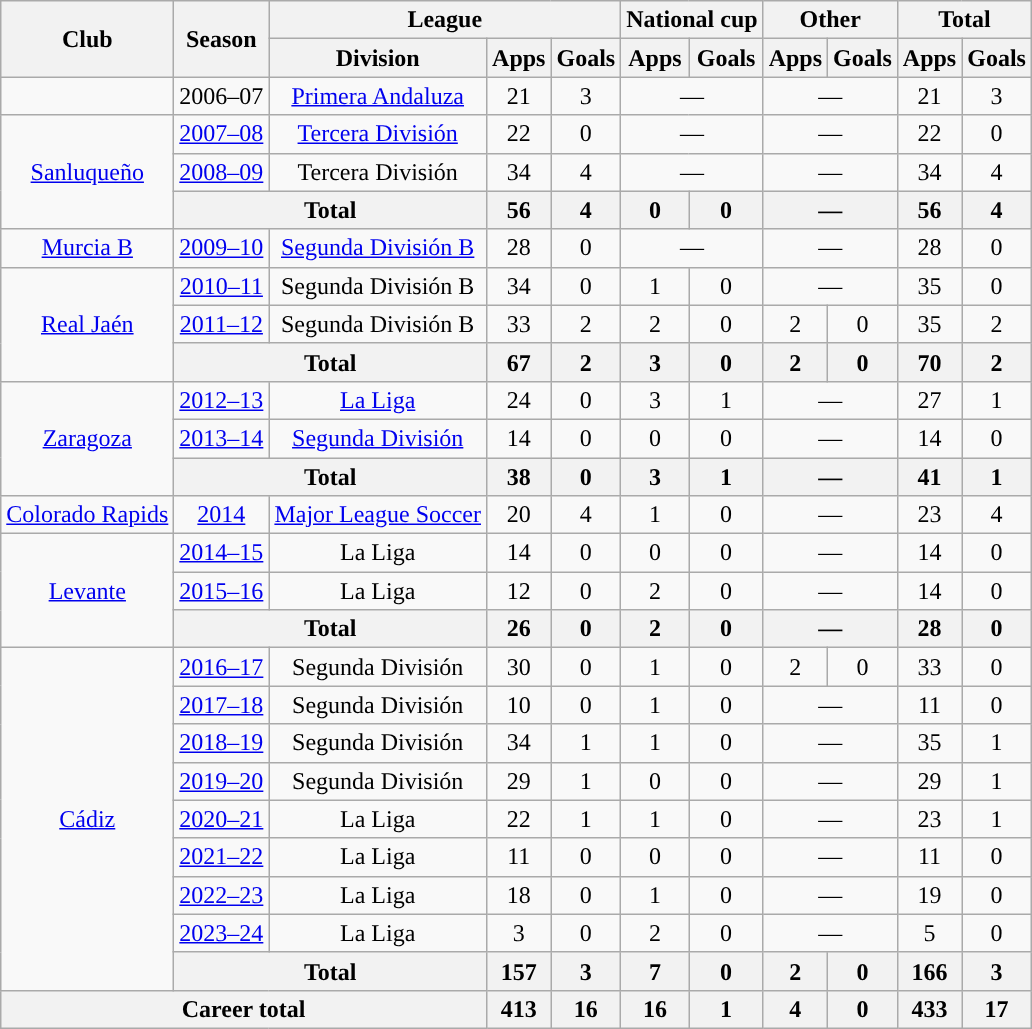<table class="wikitable" style="text-align:center">
<tr>
<th rowspan="2">Club</th>
<th rowspan="2">Season</th>
<th colspan="3">League</th>
<th colspan="2">National cup</th>
<th colspan='2"'>Other</th>
<th colspan="2">Total</th>
</tr>
<tr>
<th>Division</th>
<th>Apps</th>
<th>Goals</th>
<th>Apps</th>
<th>Goals</th>
<th>Apps</th>
<th>Goals</th>
<th>Apps</th>
<th>Goals</th>
</tr>
<tr>
<td></td>
<td>2006–07</td>
<td><a href='#'>Primera Andaluza</a></td>
<td>21</td>
<td>3</td>
<td colspan="2">—</td>
<td colspan="2">—</td>
<td>21</td>
<td>3</td>
</tr>
<tr>
<td rowspan="3"><a href='#'>Sanluqueño</a></td>
<td><a href='#'>2007–08</a></td>
<td><a href='#'>Tercera División</a></td>
<td>22</td>
<td>0</td>
<td colspan="2">—</td>
<td colspan="2">—</td>
<td>22</td>
<td>0</td>
</tr>
<tr>
<td><a href='#'>2008–09</a></td>
<td>Tercera División</td>
<td>34</td>
<td>4</td>
<td colspan="2">—</td>
<td colspan="2">—</td>
<td>34</td>
<td>4</td>
</tr>
<tr>
<th colspan="2">Total</th>
<th>56</th>
<th>4</th>
<th>0</th>
<th>0</th>
<th colspan="2">—</th>
<th>56</th>
<th>4</th>
</tr>
<tr>
<td><a href='#'>Murcia B</a></td>
<td><a href='#'>2009–10</a></td>
<td><a href='#'>Segunda División B</a></td>
<td>28</td>
<td>0</td>
<td colspan="2">—</td>
<td colspan="2">—</td>
<td>28</td>
<td>0</td>
</tr>
<tr>
<td rowspan="3"><a href='#'>Real Jaén</a></td>
<td><a href='#'>2010–11</a></td>
<td>Segunda División B</td>
<td>34</td>
<td>0</td>
<td>1</td>
<td>0</td>
<td colspan="2">—</td>
<td>35</td>
<td>0</td>
</tr>
<tr>
<td><a href='#'>2011–12</a></td>
<td>Segunda División B</td>
<td>33</td>
<td>2</td>
<td>2</td>
<td>0</td>
<td>2</td>
<td>0</td>
<td>35</td>
<td>2</td>
</tr>
<tr>
<th colspan="2">Total</th>
<th>67</th>
<th>2</th>
<th>3</th>
<th>0</th>
<th>2</th>
<th>0</th>
<th>70</th>
<th>2</th>
</tr>
<tr>
<td rowspan="3"><a href='#'>Zaragoza</a></td>
<td><a href='#'>2012–13</a></td>
<td><a href='#'>La Liga</a></td>
<td>24</td>
<td>0</td>
<td>3</td>
<td>1</td>
<td colspan="2">—</td>
<td>27</td>
<td>1</td>
</tr>
<tr>
<td><a href='#'>2013–14</a></td>
<td><a href='#'>Segunda División</a></td>
<td>14</td>
<td>0</td>
<td>0</td>
<td>0</td>
<td colspan="2">—</td>
<td>14</td>
<td>0</td>
</tr>
<tr>
<th colspan="2">Total</th>
<th>38</th>
<th>0</th>
<th>3</th>
<th>1</th>
<th colspan="2">—</th>
<th>41</th>
<th>1</th>
</tr>
<tr>
<td><a href='#'>Colorado Rapids</a></td>
<td><a href='#'>2014</a></td>
<td><a href='#'>Major League Soccer</a></td>
<td>20</td>
<td>4</td>
<td>1</td>
<td>0</td>
<td colspan="2">—</td>
<td>23</td>
<td>4</td>
</tr>
<tr>
<td rowspan="3"><a href='#'>Levante</a></td>
<td><a href='#'>2014–15</a></td>
<td>La Liga</td>
<td>14</td>
<td>0</td>
<td>0</td>
<td>0</td>
<td colspan="2">—</td>
<td>14</td>
<td>0</td>
</tr>
<tr>
<td><a href='#'>2015–16</a></td>
<td>La Liga</td>
<td>12</td>
<td>0</td>
<td>2</td>
<td>0</td>
<td colspan="2">—</td>
<td>14</td>
<td>0</td>
</tr>
<tr>
<th colspan="2">Total</th>
<th>26</th>
<th>0</th>
<th>2</th>
<th>0</th>
<th colspan="2">—</th>
<th>28</th>
<th>0</th>
</tr>
<tr>
<td rowspan="9"><a href='#'>Cádiz</a></td>
<td><a href='#'>2016–17</a></td>
<td>Segunda División</td>
<td>30</td>
<td>0</td>
<td>1</td>
<td>0</td>
<td>2</td>
<td>0</td>
<td>33</td>
<td>0</td>
</tr>
<tr>
<td><a href='#'>2017–18</a></td>
<td>Segunda División</td>
<td>10</td>
<td>0</td>
<td>1</td>
<td>0</td>
<td colspan="2">—</td>
<td>11</td>
<td>0</td>
</tr>
<tr>
<td><a href='#'>2018–19</a></td>
<td>Segunda División</td>
<td>34</td>
<td>1</td>
<td>1</td>
<td>0</td>
<td colspan="2">—</td>
<td>35</td>
<td>1</td>
</tr>
<tr>
<td><a href='#'>2019–20</a></td>
<td>Segunda División</td>
<td>29</td>
<td>1</td>
<td>0</td>
<td>0</td>
<td colspan="2">—</td>
<td>29</td>
<td>1</td>
</tr>
<tr>
<td><a href='#'>2020–21</a></td>
<td>La Liga</td>
<td>22</td>
<td>1</td>
<td>1</td>
<td>0</td>
<td colspan="2">—</td>
<td>23</td>
<td>1</td>
</tr>
<tr>
<td><a href='#'>2021–22</a></td>
<td>La Liga</td>
<td>11</td>
<td>0</td>
<td>0</td>
<td>0</td>
<td colspan="2">—</td>
<td>11</td>
<td>0</td>
</tr>
<tr>
<td><a href='#'>2022–23</a></td>
<td>La Liga</td>
<td>18</td>
<td>0</td>
<td>1</td>
<td>0</td>
<td colspan="2">—</td>
<td>19</td>
<td>0</td>
</tr>
<tr>
<td><a href='#'>2023–24</a></td>
<td>La Liga</td>
<td>3</td>
<td>0</td>
<td>2</td>
<td>0</td>
<td colspan="2">—</td>
<td>5</td>
<td>0</td>
</tr>
<tr>
<th colspan="2">Total</th>
<th>157</th>
<th>3</th>
<th>7</th>
<th>0</th>
<th>2</th>
<th>0</th>
<th>166</th>
<th>3</th>
</tr>
<tr>
<th colspan="3">Career total</th>
<th>413</th>
<th>16</th>
<th>16</th>
<th>1</th>
<th>4</th>
<th>0</th>
<th>433</th>
<th>17</th>
</tr>
</table>
